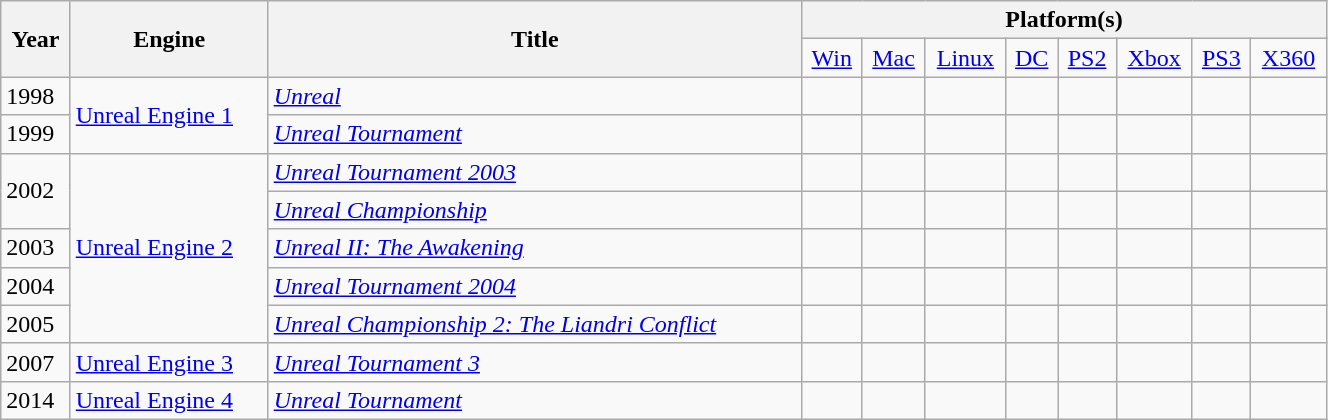<table class="wikitable" style="width:70%">
<tr>
<th rowspan="2">Year</th>
<th rowspan="2">Engine</th>
<th rowspan="2">Title</th>
<th colspan="8">Platform(s)</th>
</tr>
<tr style="text-align:center;">
<td><a href='#'>Win</a></td>
<td><a href='#'>Mac</a></td>
<td><a href='#'>Linux</a></td>
<td><a href='#'>DC</a></td>
<td><a href='#'>PS2</a></td>
<td><a href='#'>Xbox</a></td>
<td><a href='#'>PS3</a></td>
<td><a href='#'>X360</a></td>
</tr>
<tr>
<td>1998</td>
<td rowspan="2"><a href='#'>Unreal Engine 1</a></td>
<td><em><a href='#'>Unreal</a></em></td>
<td></td>
<td></td>
<td></td>
<td></td>
<td></td>
<td></td>
<td></td>
<td></td>
</tr>
<tr>
<td>1999</td>
<td><em><a href='#'>Unreal Tournament</a></em></td>
<td></td>
<td></td>
<td></td>
<td></td>
<td></td>
<td></td>
<td></td>
<td></td>
</tr>
<tr>
<td rowspan="2">2002</td>
<td rowspan="5"><a href='#'>Unreal Engine 2</a></td>
<td><em><a href='#'>Unreal Tournament 2003</a></em></td>
<td></td>
<td></td>
<td></td>
<td></td>
<td></td>
<td></td>
<td></td>
<td></td>
</tr>
<tr>
<td><em><a href='#'>Unreal Championship</a></em></td>
<td></td>
<td></td>
<td></td>
<td></td>
<td></td>
<td></td>
<td></td>
<td></td>
</tr>
<tr>
<td>2003</td>
<td><em><a href='#'>Unreal II: The Awakening</a></em></td>
<td></td>
<td></td>
<td></td>
<td></td>
<td></td>
<td></td>
<td></td>
<td></td>
</tr>
<tr>
<td>2004</td>
<td><em><a href='#'>Unreal Tournament 2004</a></em></td>
<td></td>
<td></td>
<td></td>
<td></td>
<td></td>
<td></td>
<td></td>
<td></td>
</tr>
<tr>
<td>2005</td>
<td><em><a href='#'>Unreal Championship 2: The Liandri Conflict</a></em></td>
<td></td>
<td></td>
<td></td>
<td></td>
<td></td>
<td></td>
<td></td>
<td></td>
</tr>
<tr>
<td>2007</td>
<td><a href='#'>Unreal Engine 3</a></td>
<td><em><a href='#'>Unreal Tournament 3</a></em></td>
<td></td>
<td></td>
<td></td>
<td></td>
<td></td>
<td></td>
<td></td>
<td></td>
</tr>
<tr>
<td>2014</td>
<td><a href='#'>Unreal Engine 4</a></td>
<td><em><a href='#'>Unreal Tournament</a></em></td>
<td></td>
<td></td>
<td></td>
<td></td>
<td></td>
<td></td>
<td></td>
<td></td>
</tr>
</table>
